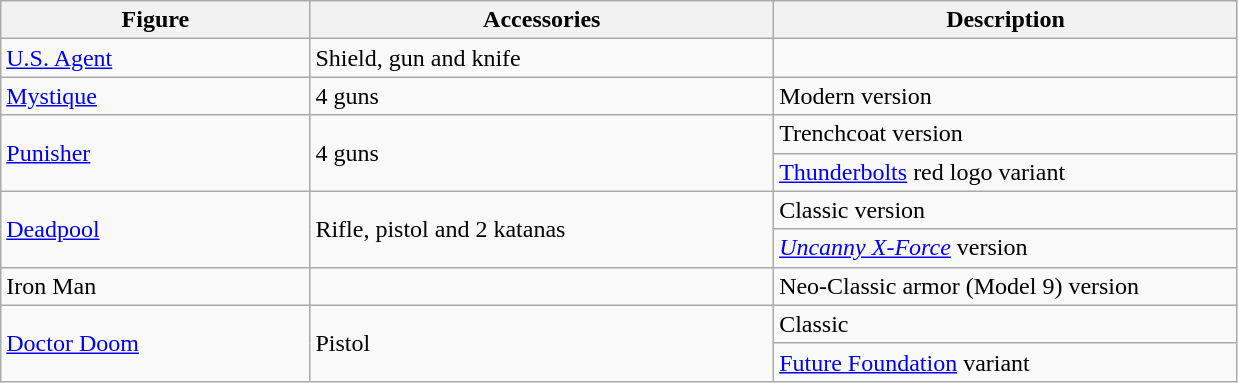<table class="wikitable">
<tr>
<th width="20%"><strong>Figure</strong></th>
<th width="30%"><strong>Accessories</strong></th>
<th width="30%"><strong>Description</strong></th>
</tr>
<tr>
<td><a href='#'>U.S. Agent</a></td>
<td>Shield, gun and knife</td>
<td></td>
</tr>
<tr>
<td><a href='#'>Mystique</a></td>
<td>4 guns</td>
<td>Modern version</td>
</tr>
<tr>
<td rowspan="2"><a href='#'>Punisher</a></td>
<td rowspan="2">4 guns</td>
<td>Trenchcoat version</td>
</tr>
<tr>
<td><a href='#'>Thunderbolts</a> red logo variant</td>
</tr>
<tr>
<td rowspan="2"><a href='#'>Deadpool</a></td>
<td rowspan="2">Rifle, pistol and 2 katanas</td>
<td>Classic version</td>
</tr>
<tr>
<td><em><a href='#'>Uncanny X-Force</a></em> version</td>
</tr>
<tr>
<td>Iron Man</td>
<td></td>
<td>Neo-Classic armor (Model 9) version</td>
</tr>
<tr>
<td rowspan="2"><a href='#'>Doctor Doom</a></td>
<td rowspan="2">Pistol</td>
<td>Classic</td>
</tr>
<tr>
<td><a href='#'>Future Foundation</a> variant</td>
</tr>
</table>
